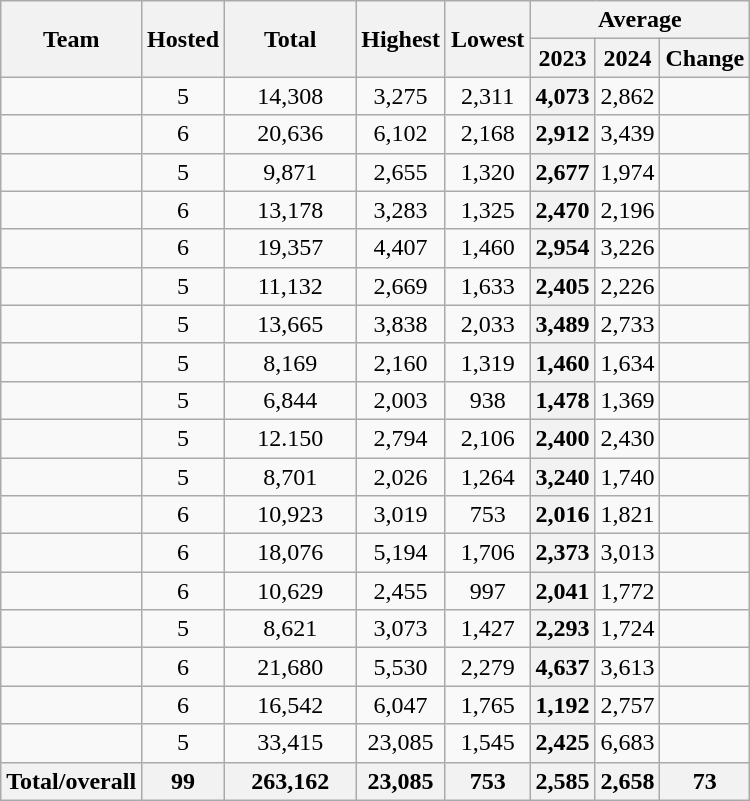<table class="wikitable plainrowheaders sortable" style=text-align:center>
<tr>
<th rowspan=2>Team</th>
<th rowspan=2 class=unsortable>Hosted</th>
<th rowspan=2 style=width:5em class=unsortable>Total</th>
<th rowspan=2>Highest</th>
<th rowspan=2>Lowest</th>
<th colspan=3>Average</th>
</tr>
<tr>
<th>2023</th>
<th>2024</th>
<th>Change</th>
</tr>
<tr>
<td align=left></td>
<td>5</td>
<td>14,308</td>
<td>3,275</td>
<td>2,311</td>
<th scope=row style=text-align:center>4,073</th>
<td>2,862</td>
<td></td>
</tr>
<tr>
<td align=left></td>
<td>6</td>
<td>20,636</td>
<td>6,102</td>
<td>2,168</td>
<th scope=row style=text-align:center>2,912</th>
<td>3,439</td>
<td></td>
</tr>
<tr>
<td align=left></td>
<td>5</td>
<td>9,871</td>
<td>2,655</td>
<td>1,320</td>
<th scope=row style=text-align:center>2,677</th>
<td>1,974</td>
<td></td>
</tr>
<tr>
<td align=left></td>
<td>6</td>
<td>13,178</td>
<td>3,283</td>
<td>1,325</td>
<th scope=row style=text-align:center>2,470</th>
<td>2,196</td>
<td></td>
</tr>
<tr>
<td align=left></td>
<td>6</td>
<td>19,357</td>
<td>4,407</td>
<td>1,460</td>
<th scope=row style=text-align:center>2,954</th>
<td>3,226</td>
<td></td>
</tr>
<tr>
<td align=left></td>
<td>5</td>
<td>11,132</td>
<td>2,669</td>
<td>1,633</td>
<th scope=row style=text-align:center>2,405</th>
<td>2,226</td>
<td></td>
</tr>
<tr>
<td align=left></td>
<td>5</td>
<td>13,665</td>
<td>3,838</td>
<td>2,033</td>
<th scope=row style=text-align:center>3,489</th>
<td>2,733</td>
<td></td>
</tr>
<tr>
<td align=left></td>
<td>5</td>
<td>8,169</td>
<td>2,160</td>
<td>1,319</td>
<th scope=row style=text-align:center>1,460</th>
<td>1,634</td>
<td></td>
</tr>
<tr>
<td align=left></td>
<td>5</td>
<td>6,844</td>
<td>2,003</td>
<td>938</td>
<th scope=row style=text-align:center>1,478</th>
<td>1,369</td>
<td></td>
</tr>
<tr>
<td align=left></td>
<td>5</td>
<td>12.150</td>
<td>2,794</td>
<td>2,106</td>
<th scope=row style=text-align:center>2,400</th>
<td>2,430</td>
<td></td>
</tr>
<tr>
<td align=left></td>
<td>5</td>
<td>8,701</td>
<td>2,026</td>
<td>1,264</td>
<th scope=row style=text-align:center>3,240</th>
<td>1,740</td>
<td></td>
</tr>
<tr>
<td align=left></td>
<td>6</td>
<td>10,923</td>
<td>3,019</td>
<td>753</td>
<th scope=row style=text-align:center>2,016</th>
<td>1,821</td>
<td></td>
</tr>
<tr>
<td align=left></td>
<td>6</td>
<td>18,076</td>
<td>5,194</td>
<td>1,706</td>
<th scope=row style=text-align:center>2,373</th>
<td>3,013</td>
<td></td>
</tr>
<tr>
<td align=left></td>
<td>6</td>
<td>10,629</td>
<td>2,455</td>
<td>997</td>
<th scope=row style=text-align:center>2,041</th>
<td>1,772</td>
<td></td>
</tr>
<tr>
<td align=left></td>
<td>5</td>
<td>8,621</td>
<td>3,073</td>
<td>1,427</td>
<th scope=row style=text-align:center>2,293</th>
<td>1,724</td>
<td></td>
</tr>
<tr>
<td align=left></td>
<td>6</td>
<td>21,680</td>
<td>5,530</td>
<td>2,279</td>
<th scope=row style=text-align:center>4,637</th>
<td>3,613</td>
<td></td>
</tr>
<tr>
<td align=left></td>
<td>6</td>
<td>16,542</td>
<td>6,047</td>
<td>1,765</td>
<th scope=row style=text-align:center>1,192</th>
<td>2,757</td>
<td></td>
</tr>
<tr>
<td align=left></td>
<td>5</td>
<td>33,415</td>
<td>23,085</td>
<td>1,545</td>
<th scope=row style=text-align:center>2,425</th>
<td>6,683</td>
<td></td>
</tr>
<tr class=sortbottom>
<th>Total/overall</th>
<th>99</th>
<th>263,162</th>
<th>23,085</th>
<th>753</th>
<th>2,585</th>
<th>2,658</th>
<th> 73</th>
</tr>
</table>
